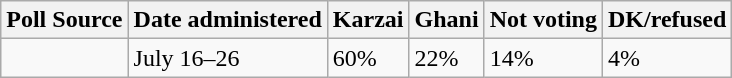<table class="wikitable">
<tr>
<th>Poll Source</th>
<th>Date administered</th>
<th>Karzai</th>
<th>Ghani</th>
<th>Not voting</th>
<th>DK/refused</th>
</tr>
<tr>
<td></td>
<td>July 16–26</td>
<td>60%</td>
<td>22%</td>
<td>14%</td>
<td>4%</td>
</tr>
</table>
